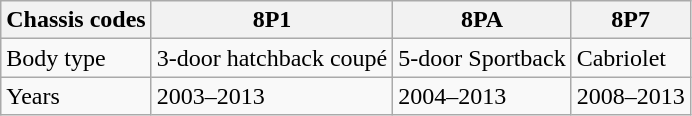<table class="wikitable">
<tr>
<th>Chassis codes</th>
<th>8P1</th>
<th>8PA</th>
<th>8P7</th>
</tr>
<tr>
<td>Body type</td>
<td>3-door hatchback coupé</td>
<td>5-door Sportback</td>
<td>Cabriolet</td>
</tr>
<tr>
<td>Years</td>
<td>2003–2013</td>
<td>2004–2013</td>
<td>2008–2013</td>
</tr>
</table>
